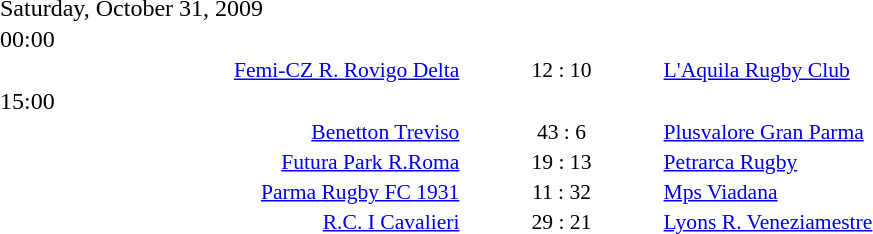<table style="width:70%;" cellspacing="1">
<tr>
<th width=35%></th>
<th width=15%></th>
<th></th>
</tr>
<tr>
<td>Saturday, October 31, 2009</td>
</tr>
<tr>
<td>00:00</td>
</tr>
<tr style=font-size:90%>
<td align=right><a href='#'>Femi-CZ R. Rovigo Delta</a></td>
<td align=center>12 : 10</td>
<td><a href='#'>L'Aquila Rugby Club</a></td>
</tr>
<tr>
<td>15:00</td>
</tr>
<tr style=font-size:90%>
<td align=right><a href='#'>Benetton Treviso</a></td>
<td align=center>43 : 6</td>
<td><a href='#'>Plusvalore Gran Parma</a></td>
</tr>
<tr style=font-size:90%>
<td align=right><a href='#'>Futura Park R.Roma</a></td>
<td align=center>19 : 13</td>
<td><a href='#'>Petrarca Rugby</a></td>
</tr>
<tr style=font-size:90%>
<td align=right><a href='#'>Parma Rugby FC 1931</a></td>
<td align=center>11 : 32</td>
<td><a href='#'>Mps Viadana</a></td>
</tr>
<tr style=font-size:90%>
<td align=right><a href='#'>R.C. I Cavalieri</a></td>
<td align=center>29 : 21</td>
<td><a href='#'>Lyons R. Veneziamestre</a></td>
</tr>
</table>
